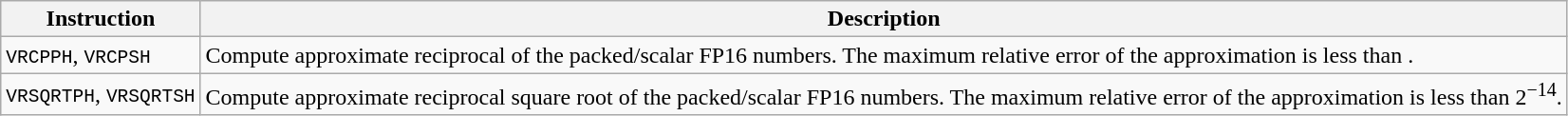<table class="wikitable">
<tr>
<th scope="col">Instruction</th>
<th scope="col">Description</th>
</tr>
<tr>
<td><code>VRCPPH</code>, <code>VRCPSH</code></td>
<td>Compute approximate reciprocal of the packed/scalar FP16 numbers. The maximum relative error of the approximation is less than .</td>
</tr>
<tr>
<td><code>VRSQRTPH</code>, <code>VRSQRTSH</code></td>
<td>Compute approximate reciprocal square root of the packed/scalar FP16 numbers. The maximum relative error of the approximation is less than 2<sup>−14</sup>.</td>
</tr>
</table>
